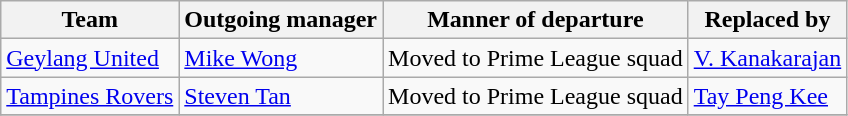<table class="wikitable sortable">
<tr>
<th>Team</th>
<th>Outgoing manager</th>
<th>Manner of departure</th>
<th>Replaced by</th>
</tr>
<tr>
<td><a href='#'>Geylang United</a></td>
<td><a href='#'>Mike Wong</a></td>
<td>Moved to Prime League squad</td>
<td><a href='#'>V. Kanakarajan</a></td>
</tr>
<tr>
<td><a href='#'>Tampines Rovers</a></td>
<td><a href='#'>Steven Tan</a></td>
<td>Moved to Prime League squad</td>
<td><a href='#'>Tay Peng Kee</a></td>
</tr>
<tr>
</tr>
</table>
